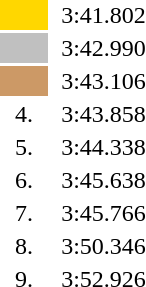<table style="text-align:center">
<tr>
<td width=30 bgcolor=gold></td>
<td align=left></td>
<td width=60>3:41.802</td>
</tr>
<tr>
<td bgcolor=silver></td>
<td align=left></td>
<td>3:42.990</td>
</tr>
<tr>
<td bgcolor=cc9966></td>
<td align=left></td>
<td>3:43.106</td>
</tr>
<tr>
<td>4.</td>
<td align=left></td>
<td>3:43.858</td>
</tr>
<tr>
<td>5.</td>
<td align=left></td>
<td>3:44.338</td>
</tr>
<tr>
<td>6.</td>
<td align=left></td>
<td>3:45.638</td>
</tr>
<tr>
<td>7.</td>
<td align=left></td>
<td>3:45.766</td>
</tr>
<tr>
<td>8.</td>
<td align=left></td>
<td>3:50.346</td>
</tr>
<tr>
<td>9.</td>
<td align=left></td>
<td>3:52.926</td>
</tr>
</table>
